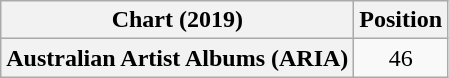<table class="wikitable plainrowheaders" style="text-align:center">
<tr>
<th scope="col">Chart (2019)</th>
<th scope="col">Position</th>
</tr>
<tr>
<th scope="row">Australian Artist Albums (ARIA)</th>
<td>46</td>
</tr>
</table>
